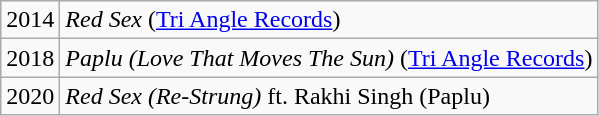<table class="wikitable">
<tr>
<td>2014</td>
<td><em>Red Sex</em> (<a href='#'>Tri Angle Records</a>)</td>
</tr>
<tr>
<td>2018</td>
<td><em>Paplu (Love That Moves The Sun)</em> (<a href='#'>Tri Angle Records</a>)</td>
</tr>
<tr>
<td>2020</td>
<td><em>Red Sex (Re-Strung)</em> ft. Rakhi Singh (Paplu)</td>
</tr>
</table>
